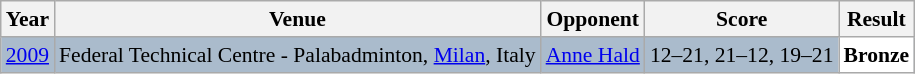<table class="sortable wikitable" style="font-size: 90%;">
<tr>
<th>Year</th>
<th>Venue</th>
<th>Opponent</th>
<th>Score</th>
<th>Result</th>
</tr>
<tr style="background:#AABBCC">
<td align="center"><a href='#'>2009</a></td>
<td align="left">Federal Technical Centre - Palabadminton, <a href='#'>Milan</a>, Italy</td>
<td align="left"> <a href='#'>Anne Hald</a></td>
<td align="left">12–21, 21–12, 19–21</td>
<td style="text-align:left; background:white"> <strong>Bronze</strong></td>
</tr>
</table>
